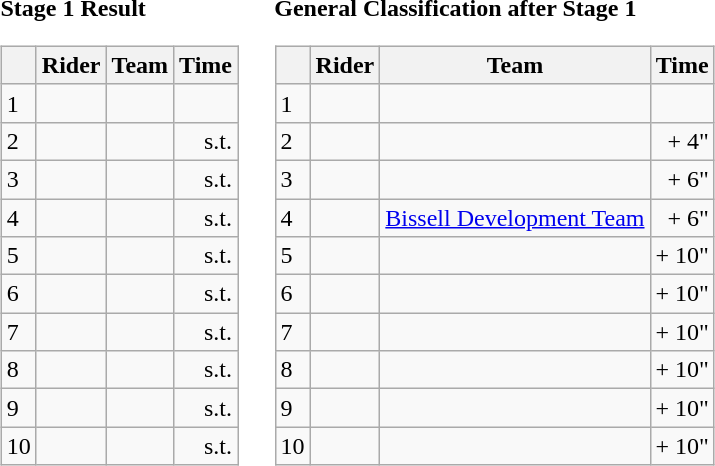<table>
<tr>
<td><strong>Stage 1 Result</strong><br><table class="wikitable">
<tr>
<th></th>
<th>Rider</th>
<th>Team</th>
<th>Time</th>
</tr>
<tr>
<td>1</td>
<td></td>
<td></td>
<td align="right"></td>
</tr>
<tr>
<td>2</td>
<td></td>
<td></td>
<td align="right">s.t.</td>
</tr>
<tr>
<td>3</td>
<td></td>
<td></td>
<td align="right">s.t.</td>
</tr>
<tr>
<td>4</td>
<td></td>
<td></td>
<td align="right">s.t.</td>
</tr>
<tr>
<td>5</td>
<td></td>
<td></td>
<td align="right">s.t.</td>
</tr>
<tr>
<td>6</td>
<td></td>
<td></td>
<td align="right">s.t.</td>
</tr>
<tr>
<td>7</td>
<td></td>
<td></td>
<td align="right">s.t.</td>
</tr>
<tr>
<td>8</td>
<td></td>
<td></td>
<td align="right">s.t.</td>
</tr>
<tr>
<td>9</td>
<td></td>
<td></td>
<td align="right">s.t.</td>
</tr>
<tr>
<td>10</td>
<td></td>
<td></td>
<td align="right">s.t.</td>
</tr>
</table>
</td>
<td></td>
<td><strong>General Classification after Stage 1</strong><br><table class="wikitable">
<tr>
<th></th>
<th>Rider</th>
<th>Team</th>
<th>Time</th>
</tr>
<tr>
<td>1</td>
<td> </td>
<td></td>
<td align="right"></td>
</tr>
<tr>
<td>2</td>
<td></td>
<td></td>
<td align="right">+ 4"</td>
</tr>
<tr>
<td>3</td>
<td></td>
<td></td>
<td align="right">+ 6"</td>
</tr>
<tr>
<td>4</td>
<td> </td>
<td><a href='#'>Bissell Development Team</a></td>
<td align="right">+ 6"</td>
</tr>
<tr>
<td>5</td>
<td></td>
<td></td>
<td align="right">+ 10"</td>
</tr>
<tr>
<td>6</td>
<td></td>
<td></td>
<td align="right">+ 10"</td>
</tr>
<tr>
<td>7</td>
<td></td>
<td></td>
<td align="right">+ 10"</td>
</tr>
<tr>
<td>8</td>
<td></td>
<td></td>
<td align="right">+ 10"</td>
</tr>
<tr>
<td>9</td>
<td></td>
<td></td>
<td align="right">+ 10"</td>
</tr>
<tr>
<td>10</td>
<td></td>
<td></td>
<td align="right">+ 10"</td>
</tr>
</table>
</td>
</tr>
</table>
